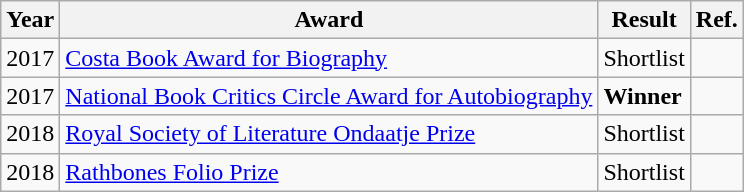<table class="wikitable sortable mw-collapsible">
<tr>
<th>Year</th>
<th>Award</th>
<th>Result</th>
<th>Ref.</th>
</tr>
<tr>
<td>2017</td>
<td><a href='#'>Costa Book Award for Biography</a></td>
<td>Shortlist</td>
<td></td>
</tr>
<tr>
<td>2017</td>
<td><a href='#'>National Book Critics Circle Award for Autobiography</a></td>
<td><strong>Winner</strong></td>
<td></td>
</tr>
<tr>
<td>2018</td>
<td><a href='#'>Royal Society of Literature Ondaatje Prize</a></td>
<td>Shortlist</td>
<td></td>
</tr>
<tr>
<td>2018</td>
<td><a href='#'>Rathbones Folio Prize</a></td>
<td>Shortlist</td>
<td></td>
</tr>
</table>
